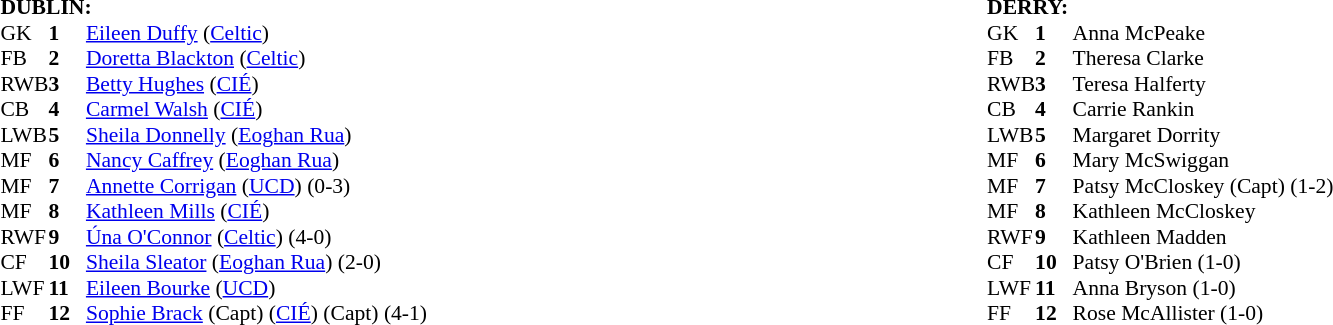<table width="100%">
<tr>
<td valign="top" width="50%"><br><table style="font-size: 90%" cellspacing="0" cellpadding="0" align=center>
<tr>
<td colspan="4"><strong>DUBLIN:</strong></td>
</tr>
<tr>
<th width="25"></th>
<th width="25"></th>
</tr>
<tr>
<td>GK</td>
<td><strong>1</strong></td>
<td><a href='#'>Eileen Duffy</a> (<a href='#'>Celtic</a>)</td>
</tr>
<tr>
<td>FB</td>
<td><strong>2</strong></td>
<td><a href='#'>Doretta Blackton</a> (<a href='#'>Celtic</a>)</td>
</tr>
<tr>
<td>RWB</td>
<td><strong>3</strong></td>
<td><a href='#'>Betty Hughes</a> (<a href='#'>CIÉ</a>)</td>
</tr>
<tr>
<td>CB</td>
<td><strong>4</strong></td>
<td><a href='#'>Carmel Walsh</a> (<a href='#'>CIÉ</a>)</td>
</tr>
<tr>
<td>LWB</td>
<td><strong>5</strong></td>
<td><a href='#'>Sheila Donnelly</a> (<a href='#'>Eoghan Rua</a>)</td>
</tr>
<tr>
<td>MF</td>
<td><strong>6</strong></td>
<td><a href='#'>Nancy Caffrey</a> (<a href='#'>Eoghan Rua</a>)</td>
</tr>
<tr>
<td>MF</td>
<td><strong>7</strong></td>
<td><a href='#'>Annette Corrigan</a> (<a href='#'>UCD</a>) (0-3)</td>
</tr>
<tr>
<td>MF</td>
<td><strong>8</strong></td>
<td><a href='#'>Kathleen Mills</a> (<a href='#'>CIÉ</a>)</td>
</tr>
<tr>
<td>RWF</td>
<td><strong>9</strong></td>
<td><a href='#'>Úna O'Connor</a> (<a href='#'>Celtic</a>) (4-0)</td>
</tr>
<tr>
<td>CF</td>
<td><strong>10</strong></td>
<td><a href='#'>Sheila Sleator</a> (<a href='#'>Eoghan Rua</a>) (2-0)</td>
</tr>
<tr>
<td>LWF</td>
<td><strong>11</strong></td>
<td><a href='#'>Eileen Bourke</a> (<a href='#'>UCD</a>)</td>
</tr>
<tr>
<td>FF</td>
<td><strong>12</strong></td>
<td><a href='#'>Sophie Brack</a> (Capt) (<a href='#'>CIÉ</a>) (Capt) (4-1)</td>
</tr>
<tr>
</tr>
</table>
</td>
<td valign="top" width="50%"><br><table style="font-size: 90%" cellspacing="0" cellpadding="0" align=center>
<tr>
<td colspan="4"><strong>DERRY:</strong></td>
</tr>
<tr>
<th width="25"></th>
<th width="25"></th>
</tr>
<tr>
<td>GK</td>
<td><strong>1</strong></td>
<td>Anna McPeake</td>
</tr>
<tr>
<td>FB</td>
<td><strong>2</strong></td>
<td>Theresa Clarke</td>
</tr>
<tr>
<td>RWB</td>
<td><strong>3</strong></td>
<td>Teresa Halferty</td>
</tr>
<tr>
<td>CB</td>
<td><strong>4</strong></td>
<td>Carrie Rankin</td>
</tr>
<tr>
<td>LWB</td>
<td><strong>5</strong></td>
<td>Margaret Dorrity</td>
</tr>
<tr>
<td>MF</td>
<td><strong>6</strong></td>
<td>Mary McSwiggan</td>
</tr>
<tr>
<td>MF</td>
<td><strong>7</strong></td>
<td>Patsy McCloskey (Capt) (1-2)</td>
</tr>
<tr>
<td>MF</td>
<td><strong>8</strong></td>
<td>Kathleen McCloskey</td>
</tr>
<tr>
<td>RWF</td>
<td><strong>9</strong></td>
<td>Kathleen Madden</td>
</tr>
<tr>
<td>CF</td>
<td><strong>10</strong></td>
<td>Patsy O'Brien (1-0)</td>
</tr>
<tr>
<td>LWF</td>
<td><strong>11</strong></td>
<td>Anna Bryson (1-0)</td>
</tr>
<tr>
<td>FF</td>
<td><strong>12</strong></td>
<td>Rose McAllister (1-0)</td>
</tr>
<tr>
</tr>
</table>
</td>
</tr>
</table>
